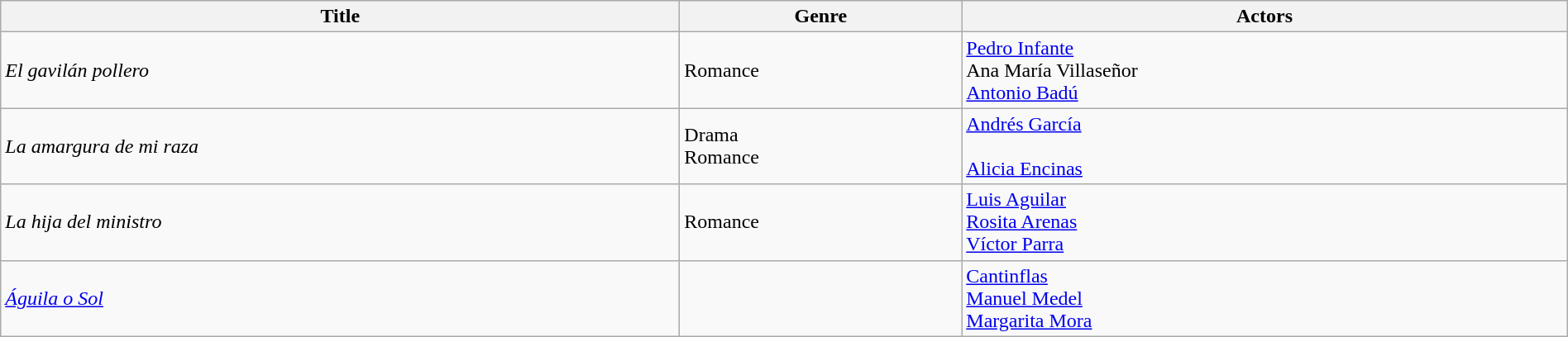<table class="wikitable sortable" style="width:100%">
<tr>
<th>Title</th>
<th>Genre</th>
<th>Actors</th>
</tr>
<tr>
<td><em>El gavilán pollero</em></td>
<td>Romance</td>
<td><a href='#'>Pedro Infante</a><br>Ana María Villaseñor<br><a href='#'>Antonio Badú</a></td>
</tr>
<tr>
<td><em>La amargura de mi raza</em></td>
<td>Drama<br>Romance</td>
<td><a href='#'>Andrés García</a><br><br><a href='#'>Alicia Encinas</a></td>
</tr>
<tr>
<td><em>La hija del ministro</em></td>
<td>Romance</td>
<td><a href='#'>Luis Aguilar</a><br><a href='#'>Rosita Arenas</a><br><a href='#'>Víctor Parra</a></td>
</tr>
<tr>
<td><em><a href='#'>Águila o Sol</a></em></td>
<td></td>
<td><a href='#'>Cantinflas</a><br><a href='#'>Manuel Medel</a><br><a href='#'>Margarita Mora</a></td>
</tr>
</table>
